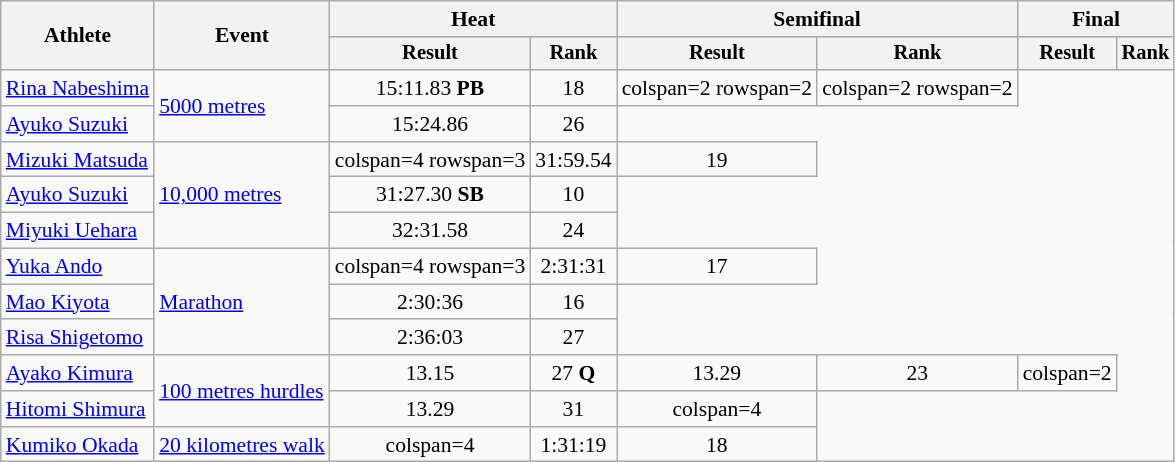<table class="wikitable" style="font-size:90%">
<tr>
<th rowspan="2">Athlete</th>
<th rowspan="2">Event</th>
<th colspan="2">Heat</th>
<th colspan="2">Semifinal</th>
<th colspan="2">Final</th>
</tr>
<tr style="font-size:95%">
<th>Result</th>
<th>Rank</th>
<th>Result</th>
<th>Rank</th>
<th>Result</th>
<th>Rank</th>
</tr>
<tr style=text-align:center>
<td style=text-align:left><a href='#'>Rina Nabeshima</a></td>
<td style=text-align:left rowspan=2><a href='#'>5000 metres</a></td>
<td>15:11.83 <strong>PB</strong></td>
<td>18</td>
<td>colspan=2 rowspan=2 </td>
<td>colspan=2 rowspan=2 </td>
</tr>
<tr style=text-align:center>
<td style=text-align:left><a href='#'>Ayuko Suzuki</a></td>
<td>15:24.86</td>
<td>26</td>
</tr>
<tr style=text-align:center>
<td style=text-align:left><a href='#'>Mizuki Matsuda</a></td>
<td style=text-align:left rowspan=3><a href='#'>10,000 metres</a></td>
<td>colspan=4 rowspan=3 </td>
<td>31:59.54</td>
<td>19</td>
</tr>
<tr style=text-align:center>
<td style=text-align:left><a href='#'>Ayuko Suzuki</a></td>
<td>31:27.30 <strong>SB</strong></td>
<td>10</td>
</tr>
<tr style=text-align:center>
<td style=text-align:left><a href='#'>Miyuki Uehara</a></td>
<td>32:31.58</td>
<td>24</td>
</tr>
<tr style=text-align:center>
<td style=text-align:left><a href='#'>Yuka Ando</a></td>
<td style=text-align:left rowspan=3><a href='#'>Marathon</a></td>
<td>colspan=4 rowspan=3 </td>
<td>2:31:31</td>
<td>17</td>
</tr>
<tr style=text-align:center>
<td style=text-align:left><a href='#'>Mao Kiyota</a></td>
<td>2:30:36</td>
<td>16</td>
</tr>
<tr style=text-align:center>
<td style=text-align:left><a href='#'>Risa Shigetomo</a></td>
<td>2:36:03</td>
<td>27</td>
</tr>
<tr style=text-align:center>
<td style=text-align:left><a href='#'>Ayako Kimura</a></td>
<td style=text-align:left rowspan=2><a href='#'>100 metres hurdles</a></td>
<td>13.15</td>
<td>27 <strong>Q</strong></td>
<td>13.29</td>
<td>23</td>
<td>colspan=2 </td>
</tr>
<tr style=text-align:center>
<td style=text-align:left><a href='#'>Hitomi Shimura</a></td>
<td>13.29</td>
<td>31</td>
<td>colspan=4 </td>
</tr>
<tr style=text-align:center>
<td style=text-align:left><a href='#'>Kumiko Okada</a></td>
<td style=text-align:left><a href='#'>20 kilometres walk</a></td>
<td>colspan=4 </td>
<td>1:31:19</td>
<td>18</td>
</tr>
</table>
